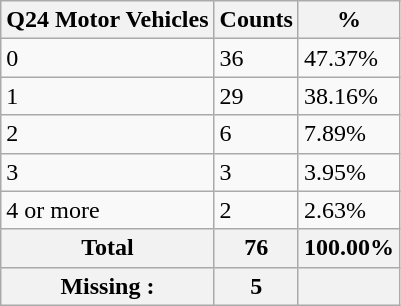<table class="wikitable sortable">
<tr>
<th>Q24 Motor Vehicles</th>
<th>Counts</th>
<th>%</th>
</tr>
<tr>
<td>0</td>
<td>36</td>
<td>47.37%</td>
</tr>
<tr>
<td>1</td>
<td>29</td>
<td>38.16%</td>
</tr>
<tr>
<td>2</td>
<td>6</td>
<td>7.89%</td>
</tr>
<tr>
<td>3</td>
<td>3</td>
<td>3.95%</td>
</tr>
<tr>
<td>4 or more</td>
<td>2</td>
<td>2.63%</td>
</tr>
<tr>
<th>Total</th>
<th>76</th>
<th>100.00%</th>
</tr>
<tr>
<th>Missing :</th>
<th>5</th>
<th></th>
</tr>
</table>
